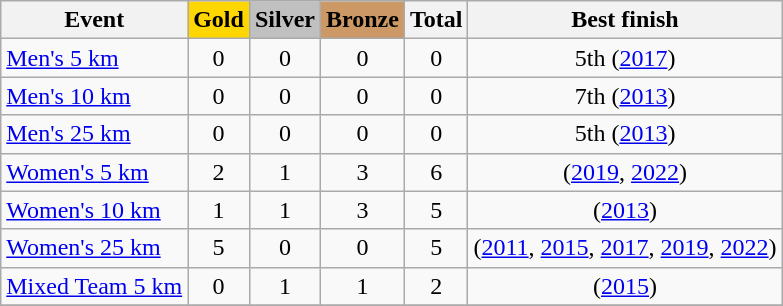<table class="wikitable sortable" style="text-align:center">
<tr>
<th>Event</th>
<th style="background-color:gold;">Gold</th>
<th style="background-color:silver;">Silver</th>
<th style="background-color:#c96;">Bronze</th>
<th>Total</th>
<th>Best finish</th>
</tr>
<tr>
<td align=left><a href='#'>Men's 5 km</a></td>
<td>0</td>
<td>0</td>
<td>0</td>
<td>0</td>
<td>5th (<a href='#'>2017</a>)</td>
</tr>
<tr>
<td align=left><a href='#'>Men's 10 km</a></td>
<td>0</td>
<td>0</td>
<td>0</td>
<td>0</td>
<td>7th (<a href='#'>2013</a>)</td>
</tr>
<tr>
<td align=left><a href='#'>Men's 25 km</a></td>
<td>0</td>
<td>0</td>
<td>0</td>
<td>0</td>
<td>5th (<a href='#'>2013</a>)</td>
</tr>
<tr>
<td align=left><a href='#'>Women's 5 km</a></td>
<td>2</td>
<td>1</td>
<td>3</td>
<td>6</td>
<td> (<a href='#'>2019</a>, <a href='#'>2022</a>)</td>
</tr>
<tr>
<td align=left><a href='#'>Women's 10 km</a></td>
<td>1</td>
<td>1</td>
<td>3</td>
<td>5</td>
<td> (<a href='#'>2013</a>)</td>
</tr>
<tr>
<td align=left><a href='#'>Women's 25 km</a></td>
<td>5</td>
<td>0</td>
<td>0</td>
<td>5</td>
<td> (<a href='#'>2011</a>, <a href='#'>2015</a>, <a href='#'>2017</a>, <a href='#'>2019</a>, <a href='#'>2022</a>)</td>
</tr>
<tr>
<td align=left><a href='#'>Mixed Team 5 km</a></td>
<td>0</td>
<td>1</td>
<td>1</td>
<td>2</td>
<td> (<a href='#'>2015</a>)</td>
</tr>
<tr>
</tr>
</table>
